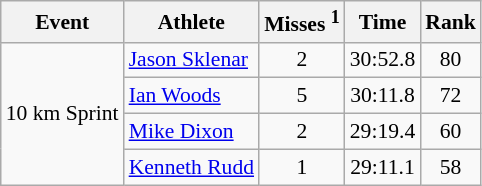<table class="wikitable" style="font-size:90%">
<tr>
<th>Event</th>
<th>Athlete</th>
<th>Misses <sup>1</sup></th>
<th>Time</th>
<th>Rank</th>
</tr>
<tr>
<td rowspan="4">10 km Sprint</td>
<td><a href='#'>Jason Sklenar</a></td>
<td align="center">2</td>
<td align="center">30:52.8</td>
<td align="center">80</td>
</tr>
<tr>
<td><a href='#'>Ian Woods</a></td>
<td align="center">5</td>
<td align="center">30:11.8</td>
<td align="center">72</td>
</tr>
<tr>
<td><a href='#'>Mike Dixon</a></td>
<td align="center">2</td>
<td align="center">29:19.4</td>
<td align="center">60</td>
</tr>
<tr>
<td><a href='#'>Kenneth Rudd</a></td>
<td align="center">1</td>
<td align="center">29:11.1</td>
<td align="center">58</td>
</tr>
</table>
